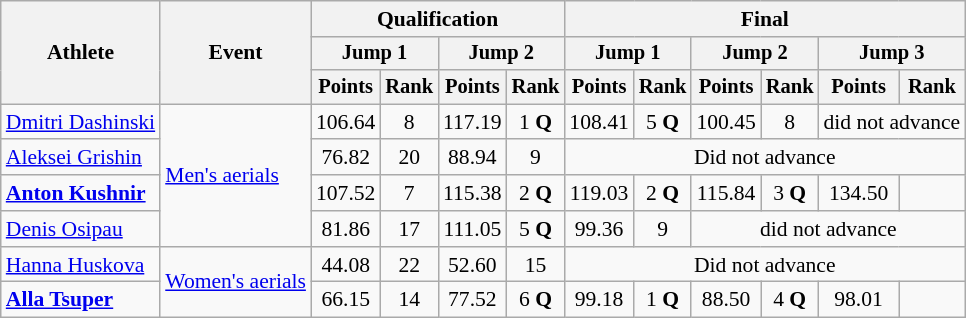<table class="wikitable" style="font-size:90%">
<tr>
<th rowspan="3">Athlete</th>
<th rowspan="3">Event</th>
<th colspan="4">Qualification</th>
<th colspan="6">Final</th>
</tr>
<tr style="font-size:95%">
<th colspan=2>Jump 1</th>
<th colspan=2>Jump 2</th>
<th colspan=2>Jump 1</th>
<th colspan=2>Jump 2</th>
<th colspan=2>Jump 3</th>
</tr>
<tr style="font-size:95%">
<th>Points</th>
<th>Rank</th>
<th>Points</th>
<th>Rank</th>
<th>Points</th>
<th>Rank</th>
<th>Points</th>
<th>Rank</th>
<th>Points</th>
<th>Rank</th>
</tr>
<tr align=center>
<td align=left><a href='#'>Dmitri Dashinski</a></td>
<td align=left rowspan=4><a href='#'>Men's aerials</a></td>
<td>106.64</td>
<td>8</td>
<td>117.19</td>
<td>1 <strong>Q</strong></td>
<td>108.41</td>
<td>5 <strong>Q</strong></td>
<td>100.45</td>
<td>8</td>
<td colspan=2>did not advance</td>
</tr>
<tr align=center>
<td align=left><a href='#'>Aleksei Grishin</a></td>
<td>76.82</td>
<td>20</td>
<td>88.94</td>
<td>9</td>
<td colspan=6>Did not advance</td>
</tr>
<tr align=center>
<td align=left><strong><a href='#'>Anton Kushnir</a></strong></td>
<td>107.52</td>
<td>7</td>
<td>115.38</td>
<td>2 <strong>Q</strong></td>
<td>119.03</td>
<td>2 <strong>Q</strong></td>
<td>115.84</td>
<td>3 <strong>Q</strong></td>
<td>134.50</td>
<td></td>
</tr>
<tr align=center>
<td align=left><a href='#'>Denis Osipau</a></td>
<td>81.86</td>
<td>17</td>
<td>111.05</td>
<td>5 <strong>Q</strong></td>
<td>99.36</td>
<td>9</td>
<td colspan=4>did not advance</td>
</tr>
<tr align=center>
<td align=left><a href='#'>Hanna Huskova</a></td>
<td align=left rowspan=2><a href='#'>Women's aerials</a></td>
<td>44.08</td>
<td>22</td>
<td>52.60</td>
<td>15</td>
<td colspan=6>Did not advance</td>
</tr>
<tr align=center>
<td align=left><strong><a href='#'>Alla Tsuper</a></strong></td>
<td>66.15</td>
<td>14</td>
<td>77.52</td>
<td>6 <strong>Q</strong></td>
<td>99.18</td>
<td>1 <strong>Q</strong></td>
<td>88.50</td>
<td>4 <strong>Q</strong></td>
<td>98.01</td>
<td></td>
</tr>
</table>
